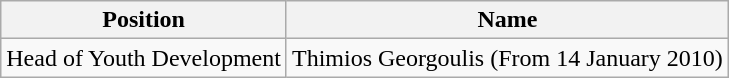<table class="wikitable" style="text-align: center;">
<tr>
<th>Position</th>
<th>Name</th>
</tr>
<tr>
<td>Head of Youth Development</td>
<td style="text-align:left;">Thimios Georgoulis (From 14 January 2010)</td>
</tr>
</table>
